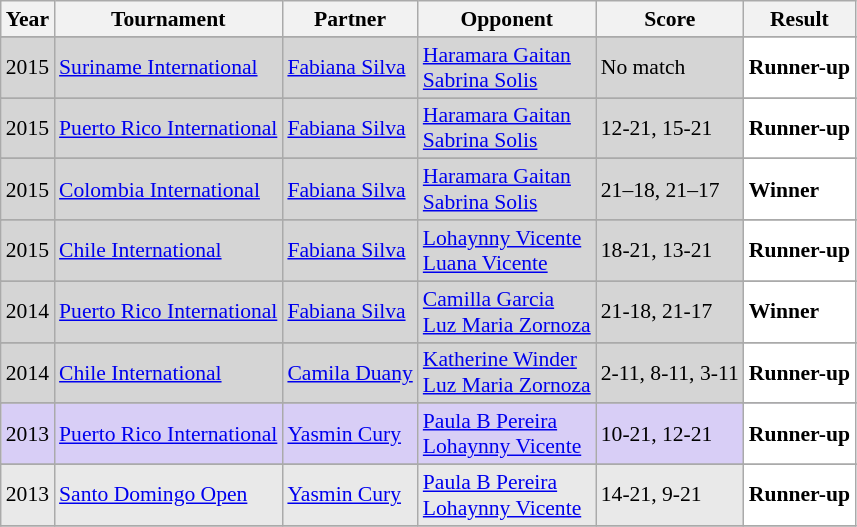<table class="sortable wikitable" style="font-size: 90%;">
<tr>
<th>Year</th>
<th>Tournament</th>
<th>Partner</th>
<th>Opponent</th>
<th>Score</th>
<th>Result</th>
</tr>
<tr>
</tr>
<tr style="background:#D5D5D5">
<td align="center">2015</td>
<td align="left"><a href='#'>Suriname International</a></td>
<td align="left"> <a href='#'>Fabiana Silva</a></td>
<td align="left"> <a href='#'>Haramara Gaitan</a><br> <a href='#'>Sabrina Solis</a></td>
<td align="left">No match</td>
<td style="text-align:left; background:white"> <strong>Runner-up</strong></td>
</tr>
<tr>
</tr>
<tr style="background:#D5D5D5">
<td align="center">2015</td>
<td align="left"><a href='#'>Puerto Rico International</a></td>
<td align="left"> <a href='#'>Fabiana Silva</a></td>
<td align="left"> <a href='#'>Haramara Gaitan</a><br> <a href='#'>Sabrina Solis</a></td>
<td align="left">12-21, 15-21</td>
<td style="text-align:left; background:white"> <strong>Runner-up</strong></td>
</tr>
<tr>
</tr>
<tr style="background:#D5D5D5">
<td align="center">2015</td>
<td align="left"><a href='#'>Colombia International</a></td>
<td align="left"> <a href='#'>Fabiana Silva</a></td>
<td align="left"> <a href='#'>Haramara Gaitan</a><br> <a href='#'>Sabrina Solis</a></td>
<td align="left">21–18, 21–17</td>
<td style="text-align:left; background:white"> <strong>Winner</strong></td>
</tr>
<tr>
</tr>
<tr style="background:#D5D5D5">
<td align="center">2015</td>
<td align="left"><a href='#'>Chile International</a></td>
<td align="left"> <a href='#'>Fabiana Silva</a></td>
<td align="left"> <a href='#'>Lohaynny Vicente</a><br> <a href='#'>Luana Vicente</a></td>
<td align="left">18-21, 13-21</td>
<td style="text-align:left; background:white"> <strong>Runner-up</strong></td>
</tr>
<tr>
</tr>
<tr style="background:#D5D5D5">
<td align="center">2014</td>
<td align="left"><a href='#'>Puerto Rico International</a></td>
<td align="left"> <a href='#'>Fabiana Silva</a></td>
<td align="left"> <a href='#'>Camilla Garcia</a><br> <a href='#'>Luz Maria Zornoza</a></td>
<td align="left">21-18, 21-17</td>
<td style="text-align:left; background:white"> <strong>Winner</strong></td>
</tr>
<tr>
</tr>
<tr style="background:#D5D5D5">
<td align="center">2014</td>
<td align="left"><a href='#'>Chile International</a></td>
<td align="left"> <a href='#'>Camila Duany</a></td>
<td align="left"> <a href='#'>Katherine Winder</a><br> <a href='#'>Luz Maria Zornoza</a></td>
<td align="left">2-11, 8-11, 3-11</td>
<td style="text-align:left; background:white"> <strong>Runner-up</strong></td>
</tr>
<tr>
</tr>
<tr style="background:#D8CEF6">
<td align="center">2013</td>
<td align="left"><a href='#'>Puerto Rico International</a></td>
<td align="left"> <a href='#'>Yasmin Cury</a></td>
<td align="left"> <a href='#'>Paula B Pereira</a><br> <a href='#'>Lohaynny Vicente</a></td>
<td align="left">10-21, 12-21</td>
<td style="text-align:left; background:white"> <strong>Runner-up</strong></td>
</tr>
<tr>
</tr>
<tr style="background:#E9E9E9">
<td align="center">2013</td>
<td align="left"><a href='#'>Santo Domingo Open</a></td>
<td align="left"> <a href='#'>Yasmin Cury</a></td>
<td align="left"> <a href='#'>Paula B Pereira</a><br> <a href='#'>Lohaynny Vicente</a></td>
<td align="left">14-21, 9-21</td>
<td style="text-align:left; background:white"> <strong>Runner-up</strong></td>
</tr>
<tr>
</tr>
</table>
